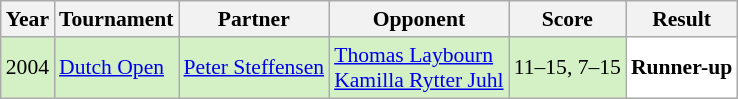<table class="sortable wikitable" style="font-size: 90%;">
<tr>
<th>Year</th>
<th>Tournament</th>
<th>Partner</th>
<th>Opponent</th>
<th>Score</th>
<th>Result</th>
</tr>
<tr style="background:#D4F1C5">
<td align="center">2004</td>
<td align="left"><a href='#'>Dutch Open</a></td>
<td align="left"> <a href='#'>Peter Steffensen</a></td>
<td align="left"> <a href='#'>Thomas Laybourn</a><br> <a href='#'>Kamilla Rytter Juhl</a></td>
<td align="left">11–15, 7–15</td>
<td style="text-align:left; background:white"> <strong>Runner-up</strong></td>
</tr>
</table>
